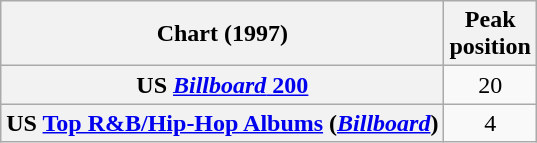<table class="wikitable sortable plainrowheaders" style="text-align:center">
<tr>
<th scope="col">Chart (1997)</th>
<th scope="col">Peak<br>position</th>
</tr>
<tr>
<th scope="row">US <a href='#'><em>Billboard</em> 200</a></th>
<td>20</td>
</tr>
<tr>
<th scope="row">US <a href='#'>Top R&B/Hip-Hop Albums</a> (<em><a href='#'>Billboard</a></em>)</th>
<td>4</td>
</tr>
</table>
